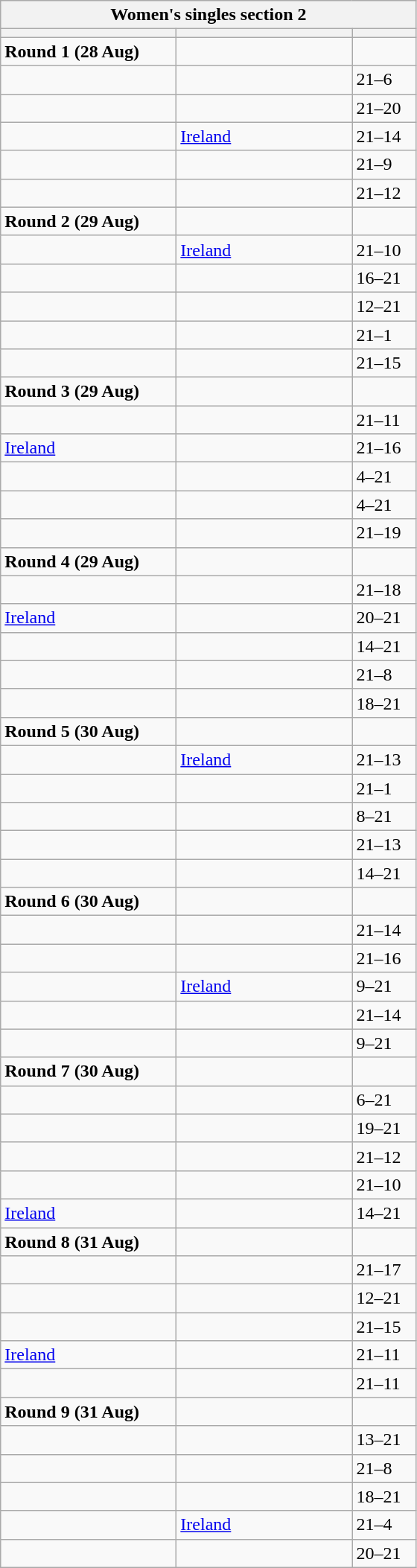<table class="wikitable">
<tr>
<th colspan="3">Women's singles section 2</th>
</tr>
<tr>
<th width=150></th>
<th width=150></th>
<th width=50></th>
</tr>
<tr>
<td><strong>Round 1 (28 Aug)</strong></td>
<td></td>
<td></td>
</tr>
<tr>
<td></td>
<td></td>
<td>21–6</td>
</tr>
<tr>
<td></td>
<td></td>
<td>21–20</td>
</tr>
<tr>
<td></td>
<td> <a href='#'>Ireland</a></td>
<td>21–14</td>
</tr>
<tr>
<td></td>
<td></td>
<td>21–9</td>
</tr>
<tr>
<td></td>
<td></td>
<td>21–12</td>
</tr>
<tr>
<td><strong>Round 2 (29 Aug)</strong></td>
<td></td>
<td></td>
</tr>
<tr>
<td></td>
<td> <a href='#'>Ireland</a></td>
<td>21–10</td>
</tr>
<tr>
<td></td>
<td></td>
<td>16–21</td>
</tr>
<tr>
<td></td>
<td></td>
<td>12–21</td>
</tr>
<tr>
<td></td>
<td></td>
<td>21–1</td>
</tr>
<tr>
<td></td>
<td></td>
<td>21–15</td>
</tr>
<tr>
<td><strong>Round 3 (29 Aug)</strong></td>
<td></td>
<td></td>
</tr>
<tr>
<td></td>
<td></td>
<td>21–11</td>
</tr>
<tr>
<td> <a href='#'>Ireland</a></td>
<td></td>
<td>21–16</td>
</tr>
<tr>
<td></td>
<td></td>
<td>4–21</td>
</tr>
<tr>
<td></td>
<td></td>
<td>4–21</td>
</tr>
<tr>
<td></td>
<td></td>
<td>21–19</td>
</tr>
<tr>
<td><strong>Round 4 (29 Aug)</strong></td>
<td></td>
<td></td>
</tr>
<tr>
<td></td>
<td></td>
<td>21–18</td>
</tr>
<tr>
<td> <a href='#'>Ireland</a></td>
<td></td>
<td>20–21</td>
</tr>
<tr>
<td></td>
<td></td>
<td>14–21</td>
</tr>
<tr>
<td></td>
<td></td>
<td>21–8</td>
</tr>
<tr>
<td></td>
<td></td>
<td>18–21</td>
</tr>
<tr>
<td><strong>Round 5 (30 Aug)</strong></td>
<td></td>
<td></td>
</tr>
<tr>
<td></td>
<td> <a href='#'>Ireland</a></td>
<td>21–13</td>
</tr>
<tr>
<td></td>
<td></td>
<td>21–1</td>
</tr>
<tr>
<td></td>
<td></td>
<td>8–21</td>
</tr>
<tr>
<td></td>
<td></td>
<td>21–13</td>
</tr>
<tr>
<td></td>
<td></td>
<td>14–21</td>
</tr>
<tr>
<td><strong>Round 6  (30 Aug)</strong></td>
<td></td>
<td></td>
</tr>
<tr>
<td></td>
<td></td>
<td>21–14</td>
</tr>
<tr>
<td></td>
<td></td>
<td>21–16</td>
</tr>
<tr>
<td></td>
<td> <a href='#'>Ireland</a></td>
<td>9–21</td>
</tr>
<tr>
<td></td>
<td></td>
<td>21–14</td>
</tr>
<tr>
<td></td>
<td></td>
<td>9–21</td>
</tr>
<tr>
<td><strong>Round 7 (30 Aug)</strong></td>
<td></td>
<td></td>
</tr>
<tr>
<td></td>
<td></td>
<td>6–21</td>
</tr>
<tr>
<td></td>
<td></td>
<td>19–21</td>
</tr>
<tr>
<td></td>
<td></td>
<td>21–12</td>
</tr>
<tr>
<td></td>
<td></td>
<td>21–10</td>
</tr>
<tr>
<td> <a href='#'>Ireland</a></td>
<td></td>
<td>14–21</td>
</tr>
<tr>
<td><strong>Round 8 (31 Aug)</strong></td>
<td></td>
<td></td>
</tr>
<tr>
<td></td>
<td></td>
<td>21–17</td>
</tr>
<tr>
<td></td>
<td></td>
<td>12–21</td>
</tr>
<tr>
<td></td>
<td></td>
<td>21–15</td>
</tr>
<tr>
<td> <a href='#'>Ireland</a></td>
<td></td>
<td>21–11</td>
</tr>
<tr>
<td></td>
<td></td>
<td>21–11</td>
</tr>
<tr>
<td><strong>Round 9 (31 Aug)</strong></td>
<td></td>
<td></td>
</tr>
<tr>
<td></td>
<td></td>
<td>13–21</td>
</tr>
<tr>
<td></td>
<td></td>
<td>21–8</td>
</tr>
<tr>
<td></td>
<td></td>
<td>18–21</td>
</tr>
<tr>
<td></td>
<td> <a href='#'>Ireland</a></td>
<td>21–4</td>
</tr>
<tr>
<td></td>
<td></td>
<td>20–21</td>
</tr>
</table>
